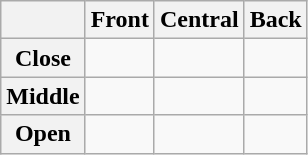<table class="wikitable" style="text-align:center">
<tr>
<th></th>
<th>Front</th>
<th>Central</th>
<th>Back</th>
</tr>
<tr>
<th>Close</th>
<td></td>
<td></td>
<td></td>
</tr>
<tr>
<th>Middle</th>
<td></td>
<td></td>
<td></td>
</tr>
<tr>
<th>Open</th>
<td></td>
<td></td>
<td></td>
</tr>
</table>
